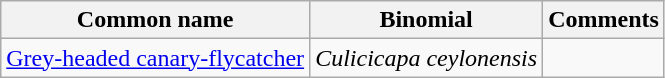<table class="wikitable">
<tr>
<th>Common name</th>
<th>Binomial</th>
<th>Comments</th>
</tr>
<tr>
<td><a href='#'>Grey-headed canary-flycatcher</a></td>
<td><em>Culicicapa ceylonensis</em></td>
<td></td>
</tr>
</table>
